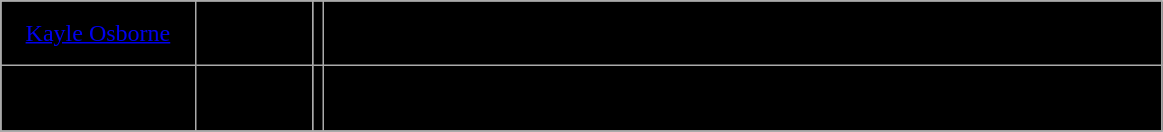<table class="wikitable">
<tr align="center" bgcolor=" ">
<td><a href='#'>Kayle Osborne</a></td>
<td>Goaltender</td>
<td></td>
<td>Served as an assistant captain for the PWHL's Ottawa Lady Senators<br>Captured a silver medal with Canada at the IIHF U18 Women's World Championships</td>
</tr>
<tr align="center" bgcolor=" ">
<td>Kalty Kaltounkova</td>
<td>Forward</td>
<td></td>
<td>Won a 2018 NEPSAC Championship with Vermont Academy<br>Named Czech Republic's MVP at the 2018 IIHF World Championship</td>
</tr>
<tr align="center" bgcolor=" ">
</tr>
</table>
